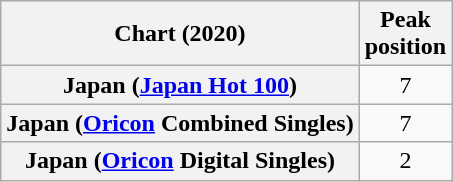<table class="wikitable sortable plainrowheaders" style="text-align:center">
<tr>
<th scope="col">Chart (2020)</th>
<th scope="col">Peak<br>position</th>
</tr>
<tr>
<th scope="row">Japan (<a href='#'>Japan Hot 100</a>)</th>
<td>7</td>
</tr>
<tr>
<th scope="row">Japan (<a href='#'>Oricon</a> Combined Singles)</th>
<td>7</td>
</tr>
<tr>
<th scope="row">Japan (<a href='#'>Oricon</a> Digital Singles)</th>
<td>2</td>
</tr>
</table>
